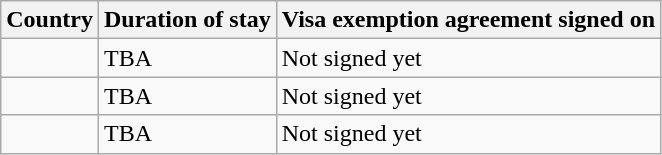<table class="wikitable sortable">
<tr>
<th>Country</th>
<th>Duration of stay</th>
<th>Visa exemption agreement signed on</th>
</tr>
<tr>
<td></td>
<td>TBA</td>
<td>Not signed yet</td>
</tr>
<tr>
<td></td>
<td>TBA</td>
<td>Not signed yet</td>
</tr>
<tr>
<td></td>
<td>TBA</td>
<td>Not signed yet</td>
</tr>
</table>
